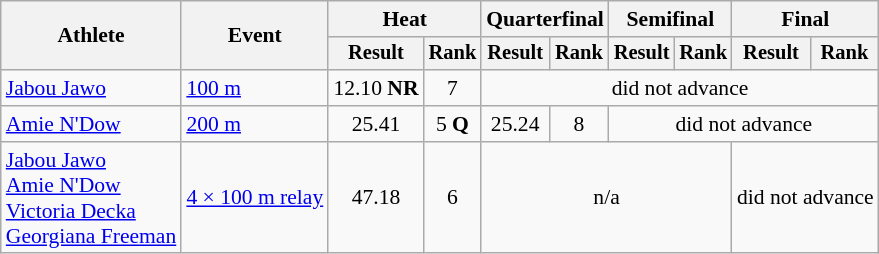<table class=wikitable style="font-size:90%">
<tr>
<th rowspan="2">Athlete</th>
<th rowspan="2">Event</th>
<th colspan="2">Heat</th>
<th colspan="2">Quarterfinal</th>
<th colspan="2">Semifinal</th>
<th colspan="2">Final</th>
</tr>
<tr style="font-size:95%">
<th>Result</th>
<th>Rank</th>
<th>Result</th>
<th>Rank</th>
<th>Result</th>
<th>Rank</th>
<th>Result</th>
<th>Rank</th>
</tr>
<tr align=center>
<td align=left><a href='#'>Jabou Jawo</a></td>
<td align=left><a href='#'>100 m</a></td>
<td>12.10 <strong>NR</strong></td>
<td>7</td>
<td colspan=6>did not advance</td>
</tr>
<tr align=center>
<td align=left><a href='#'>Amie N'Dow</a></td>
<td align=left><a href='#'>200 m</a></td>
<td>25.41</td>
<td>5 <strong>Q</strong></td>
<td>25.24</td>
<td>8</td>
<td colspan=4>did not advance</td>
</tr>
<tr align=center>
<td align=left><a href='#'>Jabou Jawo</a><br><a href='#'>Amie N'Dow</a><br><a href='#'>Victoria Decka</a><br><a href='#'>Georgiana Freeman</a></td>
<td align=left rowspan=4><a href='#'>4 × 100 m relay</a></td>
<td>47.18</td>
<td>6</td>
<td colspan=4>n/a</td>
<td colspan=2>did not advance</td>
</tr>
</table>
